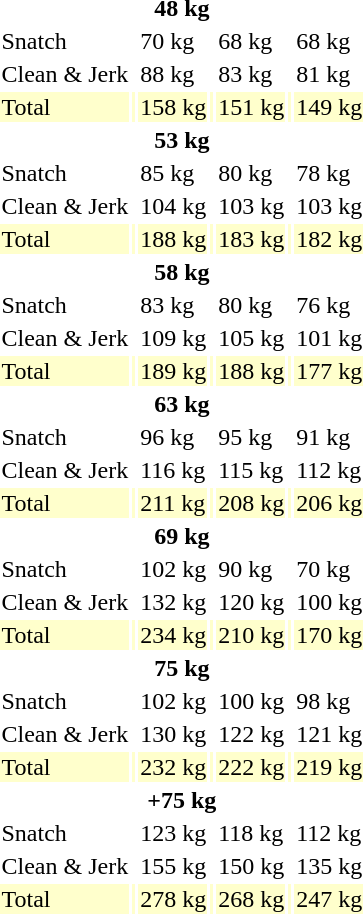<table>
<tr>
<th colspan=7>48 kg</th>
</tr>
<tr>
<td>Snatch</td>
<td></td>
<td>70 kg</td>
<td></td>
<td>68 kg</td>
<td></td>
<td>68 kg</td>
</tr>
<tr>
<td>Clean & Jerk</td>
<td></td>
<td>88 kg</td>
<td></td>
<td>83 kg</td>
<td></td>
<td>81 kg</td>
</tr>
<tr bgcolor=ffffcc>
<td>Total</td>
<td></td>
<td>158 kg</td>
<td></td>
<td>151 kg</td>
<td></td>
<td>149 kg</td>
</tr>
<tr>
<th colspan=7>53 kg</th>
</tr>
<tr>
<td>Snatch</td>
<td><s></s></td>
<td>85 kg</td>
<td></td>
<td>80 kg</td>
<td></td>
<td>78 kg</td>
</tr>
<tr>
<td>Clean & Jerk</td>
<td></td>
<td>104 kg</td>
<td></td>
<td>103 kg</td>
<td><s></s></td>
<td>103 kg</td>
</tr>
<tr bgcolor=ffffcc>
<td>Total</td>
<td><s></s></td>
<td>188 kg</td>
<td></td>
<td>183 kg</td>
<td></td>
<td>182 kg</td>
</tr>
<tr>
<th colspan=7>58 kg</th>
</tr>
<tr>
<td>Snatch</td>
<td></td>
<td>83 kg</td>
<td><s></s></td>
<td>80 kg</td>
<td><s></s></td>
<td>76 kg</td>
</tr>
<tr>
<td>Clean & Jerk</td>
<td><s></s></td>
<td>109 kg</td>
<td></td>
<td>105 kg</td>
<td><s></s></td>
<td>101 kg</td>
</tr>
<tr bgcolor=ffffcc>
<td>Total</td>
<td><s></s></td>
<td>189 kg</td>
<td></td>
<td>188 kg</td>
<td><s></s></td>
<td>177 kg</td>
</tr>
<tr>
<th colspan=7>63 kg</th>
</tr>
<tr>
<td>Snatch</td>
<td></td>
<td>96 kg</td>
<td></td>
<td>95 kg</td>
<td></td>
<td>91 kg</td>
</tr>
<tr>
<td>Clean & Jerk</td>
<td></td>
<td>116 kg</td>
<td></td>
<td>115 kg</td>
<td></td>
<td>112 kg</td>
</tr>
<tr bgcolor=ffffcc>
<td>Total</td>
<td></td>
<td>211 kg</td>
<td></td>
<td>208 kg</td>
<td></td>
<td>206 kg</td>
</tr>
<tr>
<th colspan=7>69 kg</th>
</tr>
<tr>
<td>Snatch</td>
<td></td>
<td>102 kg</td>
<td></td>
<td>90 kg</td>
<td></td>
<td>70 kg</td>
</tr>
<tr>
<td>Clean & Jerk</td>
<td></td>
<td>132 kg</td>
<td></td>
<td>120 kg</td>
<td></td>
<td>100 kg</td>
</tr>
<tr bgcolor=ffffcc>
<td>Total</td>
<td></td>
<td>234 kg</td>
<td></td>
<td>210 kg</td>
<td></td>
<td>170 kg</td>
</tr>
<tr>
<th colspan=7>75 kg</th>
</tr>
<tr>
<td>Snatch</td>
<td></td>
<td>102 kg</td>
<td></td>
<td>100 kg</td>
<td></td>
<td>98 kg</td>
</tr>
<tr>
<td>Clean & Jerk</td>
<td></td>
<td>130 kg</td>
<td></td>
<td>122 kg</td>
<td></td>
<td>121 kg</td>
</tr>
<tr bgcolor=ffffcc>
<td>Total</td>
<td></td>
<td>232 kg</td>
<td></td>
<td>222 kg</td>
<td></td>
<td>219 kg</td>
</tr>
<tr>
<th colspan=7>+75 kg</th>
</tr>
<tr>
<td>Snatch</td>
<td></td>
<td>123 kg</td>
<td></td>
<td>118 kg</td>
<td></td>
<td>112 kg</td>
</tr>
<tr>
<td>Clean & Jerk</td>
<td></td>
<td>155 kg</td>
<td></td>
<td>150 kg</td>
<td></td>
<td>135 kg</td>
</tr>
<tr bgcolor=ffffcc>
<td>Total</td>
<td></td>
<td>278 kg</td>
<td></td>
<td>268 kg</td>
<td></td>
<td>247 kg</td>
</tr>
</table>
